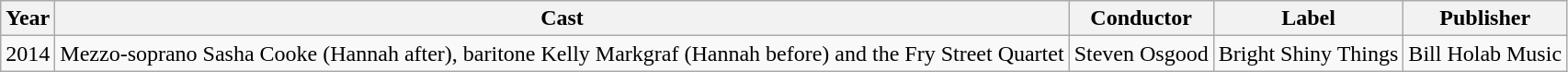<table class="wikitable">
<tr>
<th>Year</th>
<th>Cast</th>
<th>Conductor</th>
<th>Label</th>
<th>Publisher</th>
</tr>
<tr>
<td>2014</td>
<td>Mezzo-soprano Sasha Cooke (Hannah after), baritone Kelly Markgraf (Hannah before) and the Fry Street Quartet</td>
<td>Steven Osgood</td>
<td>Bright Shiny Things</td>
<td>Bill Holab Music</td>
</tr>
</table>
